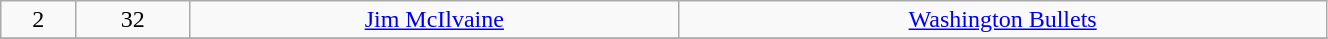<table class="wikitable" width="70%">
<tr align="center" bgcolor="">
<td>2</td>
<td>32</td>
<td><a href='#'>Jim McIlvaine</a></td>
<td><a href='#'>Washington Bullets</a></td>
</tr>
<tr align="center" bgcolor="">
</tr>
</table>
